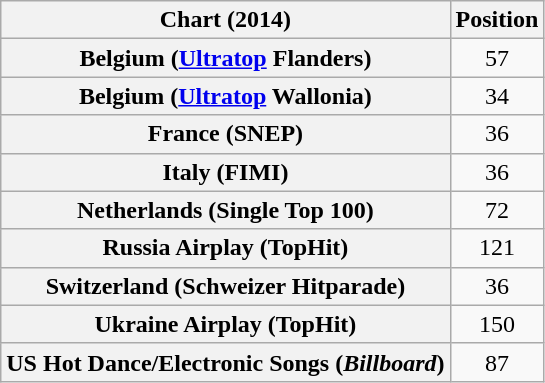<table class="wikitable sortable plainrowheaders" style="text-align:center;">
<tr>
<th scope="col">Chart (2014)</th>
<th scope="col">Position</th>
</tr>
<tr>
<th scope="row">Belgium (<a href='#'>Ultratop</a> Flanders)</th>
<td>57</td>
</tr>
<tr>
<th scope="row">Belgium (<a href='#'>Ultratop</a> Wallonia)</th>
<td>34</td>
</tr>
<tr>
<th scope="row">France (SNEP)</th>
<td>36</td>
</tr>
<tr>
<th scope="row">Italy (FIMI)</th>
<td style="text-align:center;">36</td>
</tr>
<tr>
<th scope="row">Netherlands (Single Top 100)</th>
<td>72</td>
</tr>
<tr>
<th scope="row">Russia Airplay (TopHit)</th>
<td style="text-align:center;">121</td>
</tr>
<tr>
<th scope="row">Switzerland (Schweizer Hitparade)</th>
<td>36</td>
</tr>
<tr>
<th scope="row">Ukraine Airplay (TopHit)</th>
<td style="text-align:center;">150</td>
</tr>
<tr>
<th scope="row">US Hot Dance/Electronic Songs (<em>Billboard</em>)</th>
<td style="text-align=center;">87</td>
</tr>
</table>
